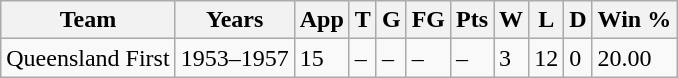<table class="wikitable">
<tr>
<th>Team</th>
<th>Years</th>
<th>App</th>
<th>T</th>
<th>G</th>
<th>FG</th>
<th>Pts</th>
<th>W</th>
<th>L</th>
<th>D</th>
<th>Win %</th>
</tr>
<tr>
<td>Queensland First</td>
<td>1953–1957</td>
<td>15</td>
<td>–</td>
<td>–</td>
<td>–</td>
<td>–</td>
<td>3</td>
<td>12</td>
<td>0</td>
<td>20.00</td>
</tr>
</table>
